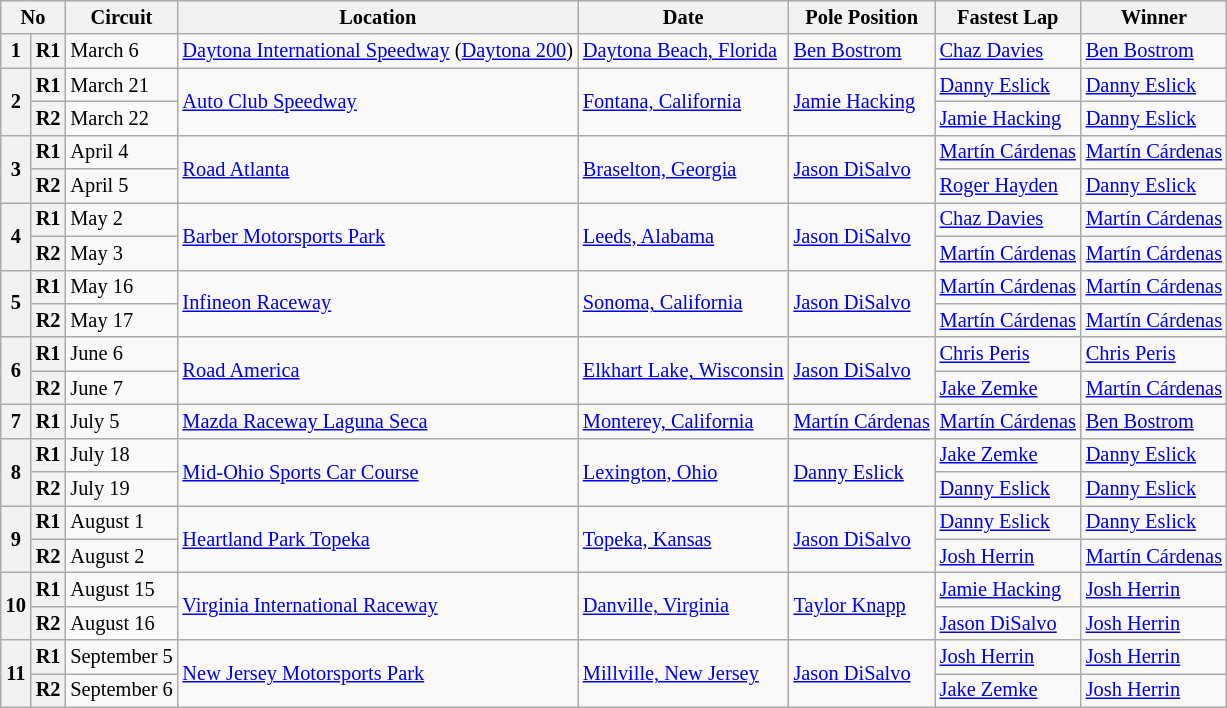<table class="wikitable" style="font-size: 85%">
<tr>
<th colspan=2>No</th>
<th>Circuit</th>
<th>Location</th>
<th>Date</th>
<th>Pole Position</th>
<th>Fastest Lap</th>
<th>Winner</th>
</tr>
<tr>
<th>1</th>
<th>R1</th>
<td>March 6</td>
<td><a href='#'>Daytona International Speedway</a> (<a href='#'>Daytona 200</a>)</td>
<td><a href='#'>Daytona Beach, Florida</a></td>
<td> <a href='#'>Ben Bostrom</a></td>
<td> <a href='#'>Chaz Davies</a></td>
<td> <a href='#'>Ben Bostrom</a></td>
</tr>
<tr>
<th rowspan=2>2</th>
<th>R1</th>
<td>March 21</td>
<td rowspan=2><a href='#'>Auto Club Speedway</a></td>
<td rowspan=2><a href='#'>Fontana, California</a></td>
<td rowspan=2> <a href='#'>Jamie Hacking</a></td>
<td> <a href='#'>Danny Eslick</a></td>
<td> <a href='#'>Danny Eslick</a></td>
</tr>
<tr>
<th>R2</th>
<td>March 22</td>
<td> <a href='#'>Jamie Hacking</a></td>
<td> <a href='#'>Danny Eslick</a></td>
</tr>
<tr>
<th rowspan=2>3</th>
<th>R1</th>
<td>April 4</td>
<td rowspan=2><a href='#'>Road Atlanta</a></td>
<td rowspan=2><a href='#'>Braselton, Georgia</a></td>
<td rowspan=2> <a href='#'>Jason DiSalvo</a></td>
<td> <a href='#'>Martín Cárdenas</a></td>
<td> <a href='#'>Martín Cárdenas</a></td>
</tr>
<tr>
<th>R2</th>
<td>April 5</td>
<td> <a href='#'>Roger Hayden</a></td>
<td> <a href='#'>Danny Eslick</a></td>
</tr>
<tr>
<th rowspan=2>4</th>
<th>R1</th>
<td>May 2</td>
<td rowspan=2><a href='#'>Barber Motorsports Park</a></td>
<td rowspan=2><a href='#'>Leeds, Alabama</a></td>
<td rowspan=2> <a href='#'>Jason DiSalvo</a></td>
<td> <a href='#'>Chaz Davies</a></td>
<td> <a href='#'>Martín Cárdenas</a></td>
</tr>
<tr>
<th>R2</th>
<td>May 3</td>
<td> <a href='#'>Martín Cárdenas</a></td>
<td> <a href='#'>Martín Cárdenas</a></td>
</tr>
<tr>
<th rowspan=2>5</th>
<th>R1</th>
<td>May 16</td>
<td rowspan=2><a href='#'>Infineon Raceway</a></td>
<td rowspan=2><a href='#'>Sonoma, California</a></td>
<td rowspan=2> <a href='#'>Jason DiSalvo</a></td>
<td> <a href='#'>Martín Cárdenas</a></td>
<td> <a href='#'>Martín Cárdenas</a></td>
</tr>
<tr>
<th>R2</th>
<td>May 17</td>
<td> <a href='#'>Martín Cárdenas</a></td>
<td> <a href='#'>Martín Cárdenas</a></td>
</tr>
<tr>
<th rowspan=2>6</th>
<th>R1</th>
<td>June 6</td>
<td rowspan=2><a href='#'>Road America</a></td>
<td rowspan=2><a href='#'>Elkhart Lake, Wisconsin</a></td>
<td rowspan=2> <a href='#'>Jason DiSalvo</a></td>
<td> <a href='#'>Chris Peris</a></td>
<td> <a href='#'>Chris Peris</a></td>
</tr>
<tr>
<th>R2</th>
<td>June 7</td>
<td> <a href='#'>Jake Zemke</a></td>
<td> <a href='#'>Martín Cárdenas</a></td>
</tr>
<tr>
<th>7</th>
<th>R1</th>
<td>July 5</td>
<td><a href='#'>Mazda Raceway Laguna Seca</a></td>
<td><a href='#'>Monterey, California</a></td>
<td> <a href='#'>Martín Cárdenas</a></td>
<td> <a href='#'>Martín Cárdenas</a></td>
<td> <a href='#'>Ben Bostrom</a></td>
</tr>
<tr>
<th rowspan=2>8</th>
<th>R1</th>
<td>July 18</td>
<td rowspan=2><a href='#'>Mid-Ohio Sports Car Course</a></td>
<td rowspan=2><a href='#'>Lexington, Ohio</a></td>
<td rowspan=2> <a href='#'>Danny Eslick</a></td>
<td> <a href='#'>Jake Zemke</a></td>
<td> <a href='#'>Danny Eslick</a></td>
</tr>
<tr>
<th>R2</th>
<td>July 19</td>
<td> <a href='#'>Danny Eslick</a></td>
<td> <a href='#'>Danny Eslick</a></td>
</tr>
<tr>
<th rowspan=2>9</th>
<th>R1</th>
<td>August 1</td>
<td rowspan=2><a href='#'>Heartland Park Topeka</a></td>
<td rowspan=2><a href='#'>Topeka, Kansas</a></td>
<td rowspan=2> <a href='#'>Jason DiSalvo</a></td>
<td> <a href='#'>Danny Eslick</a></td>
<td> <a href='#'>Danny Eslick</a></td>
</tr>
<tr>
<th>R2</th>
<td>August 2</td>
<td> <a href='#'>Josh Herrin</a></td>
<td> <a href='#'>Martín Cárdenas</a></td>
</tr>
<tr>
<th rowspan=2>10</th>
<th>R1</th>
<td>August 15</td>
<td rowspan=2><a href='#'>Virginia International Raceway</a></td>
<td rowspan=2><a href='#'>Danville, Virginia</a></td>
<td rowspan=2> <a href='#'>Taylor Knapp</a></td>
<td> <a href='#'>Jamie Hacking</a></td>
<td> <a href='#'>Josh Herrin</a></td>
</tr>
<tr>
<th>R2</th>
<td>August 16</td>
<td> <a href='#'>Jason DiSalvo</a></td>
<td> <a href='#'>Josh Herrin</a></td>
</tr>
<tr>
<th rowspan=2>11</th>
<th>R1</th>
<td>September 5</td>
<td rowspan=2><a href='#'>New Jersey Motorsports Park</a></td>
<td rowspan=2><a href='#'>Millville, New Jersey</a></td>
<td rowspan=2> <a href='#'>Jason DiSalvo</a></td>
<td> <a href='#'>Josh Herrin</a></td>
<td> <a href='#'>Josh Herrin</a></td>
</tr>
<tr>
<th>R2</th>
<td>September 6</td>
<td> <a href='#'>Jake Zemke</a></td>
<td> <a href='#'>Josh Herrin</a></td>
</tr>
</table>
